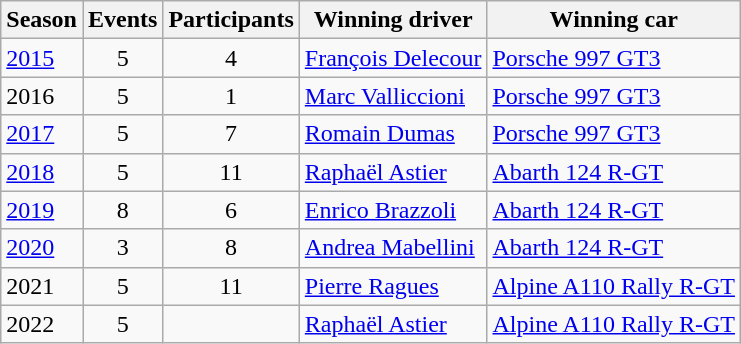<table class="wikitable" style="text-align:left;">
<tr>
<th>Season</th>
<th>Events</th>
<th>Participants</th>
<th>Winning driver</th>
<th>Winning car</th>
</tr>
<tr>
<td><a href='#'>2015</a></td>
<td align=center>5</td>
<td align=center>4</td>
<td> <a href='#'>François Delecour</a></td>
<td><a href='#'>Porsche 997 GT3</a></td>
</tr>
<tr>
<td>2016</td>
<td align=center>5</td>
<td align=center>1</td>
<td> <a href='#'>Marc Valliccioni</a></td>
<td><a href='#'>Porsche 997 GT3</a></td>
</tr>
<tr>
<td><a href='#'>2017</a></td>
<td align=center>5</td>
<td align=center>7</td>
<td> <a href='#'>Romain Dumas</a></td>
<td><a href='#'>Porsche 997 GT3</a></td>
</tr>
<tr>
<td><a href='#'>2018</a></td>
<td align=center>5</td>
<td align=center>11</td>
<td> <a href='#'>Raphaël Astier</a></td>
<td><a href='#'>Abarth 124 R-GT</a></td>
</tr>
<tr>
<td><a href='#'>2019</a></td>
<td align=center>8</td>
<td align=center>6</td>
<td> <a href='#'>Enrico Brazzoli</a></td>
<td><a href='#'>Abarth 124 R-GT</a></td>
</tr>
<tr>
<td><a href='#'>2020</a></td>
<td align=center>3</td>
<td align=center>8</td>
<td> <a href='#'>Andrea Mabellini</a></td>
<td><a href='#'>Abarth 124 R-GT</a></td>
</tr>
<tr>
<td>2021</td>
<td align=center>5</td>
<td align=center>11</td>
<td> <a href='#'>Pierre Ragues</a></td>
<td><a href='#'>Alpine A110 Rally R-GT</a></td>
</tr>
<tr>
<td>2022</td>
<td align=center>5</td>
<td></td>
<td> <a href='#'>Raphaël Astier</a></td>
<td><a href='#'>Alpine A110 Rally R-GT</a></td>
</tr>
</table>
